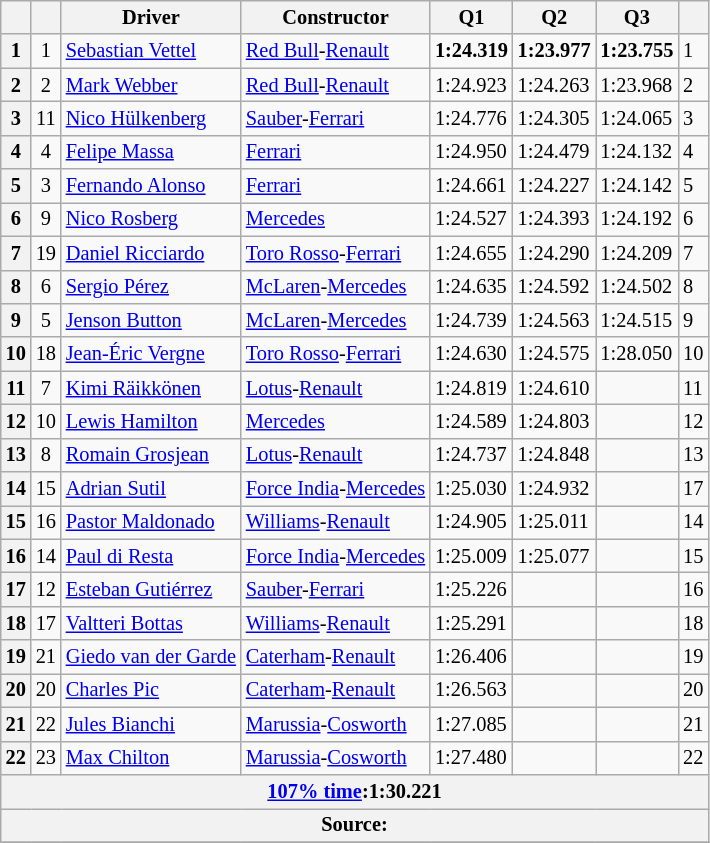<table class="wikitable sortable" style="font-size:85%">
<tr>
<th></th>
<th></th>
<th>Driver</th>
<th>Constructor</th>
<th>Q1</th>
<th>Q2</th>
<th>Q3</th>
<th></th>
</tr>
<tr>
<th>1</th>
<td align="center">1</td>
<td> <a href='#'>Sebastian Vettel</a></td>
<td><a href='#'>Red Bull</a>-<a href='#'>Renault</a></td>
<td><strong>1:24.319</strong></td>
<td><strong>1:23.977</strong></td>
<td><strong>1:23.755</strong></td>
<td>1</td>
</tr>
<tr>
<th>2</th>
<td align="center">2</td>
<td> <a href='#'>Mark Webber</a></td>
<td><a href='#'>Red Bull</a>-<a href='#'>Renault</a></td>
<td>1:24.923</td>
<td>1:24.263</td>
<td>1:23.968</td>
<td>2</td>
</tr>
<tr>
<th>3</th>
<td align="center">11</td>
<td> <a href='#'>Nico Hülkenberg</a></td>
<td><a href='#'>Sauber</a>-<a href='#'>Ferrari</a></td>
<td>1:24.776</td>
<td>1:24.305</td>
<td>1:24.065</td>
<td>3</td>
</tr>
<tr>
<th>4</th>
<td align="center">4</td>
<td> <a href='#'>Felipe Massa</a></td>
<td><a href='#'>Ferrari</a></td>
<td>1:24.950</td>
<td>1:24.479</td>
<td>1:24.132</td>
<td>4</td>
</tr>
<tr>
<th>5</th>
<td align="center">3</td>
<td> <a href='#'>Fernando Alonso</a></td>
<td><a href='#'>Ferrari</a></td>
<td>1:24.661</td>
<td>1:24.227</td>
<td>1:24.142</td>
<td>5</td>
</tr>
<tr>
<th>6</th>
<td align="center">9</td>
<td> <a href='#'>Nico Rosberg</a></td>
<td><a href='#'>Mercedes</a></td>
<td>1:24.527</td>
<td>1:24.393</td>
<td>1:24.192</td>
<td>6</td>
</tr>
<tr>
<th>7</th>
<td align="center">19</td>
<td> <a href='#'>Daniel Ricciardo</a></td>
<td><a href='#'>Toro Rosso</a>-<a href='#'>Ferrari</a></td>
<td>1:24.655</td>
<td>1:24.290</td>
<td>1:24.209</td>
<td>7</td>
</tr>
<tr>
<th>8</th>
<td align="center">6</td>
<td> <a href='#'>Sergio Pérez</a></td>
<td><a href='#'>McLaren</a>-<a href='#'>Mercedes</a></td>
<td>1:24.635</td>
<td>1:24.592</td>
<td>1:24.502</td>
<td>8</td>
</tr>
<tr>
<th>9</th>
<td align="center">5</td>
<td> <a href='#'>Jenson Button</a></td>
<td><a href='#'>McLaren</a>-<a href='#'>Mercedes</a></td>
<td>1:24.739</td>
<td>1:24.563</td>
<td>1:24.515</td>
<td>9</td>
</tr>
<tr>
<th>10</th>
<td align="center">18</td>
<td> <a href='#'>Jean-Éric Vergne</a></td>
<td><a href='#'>Toro Rosso</a>-<a href='#'>Ferrari</a></td>
<td>1:24.630</td>
<td>1:24.575</td>
<td>1:28.050</td>
<td>10</td>
</tr>
<tr>
<th>11</th>
<td align="center">7</td>
<td> <a href='#'>Kimi Räikkönen</a></td>
<td><a href='#'>Lotus</a>-<a href='#'>Renault</a></td>
<td>1:24.819</td>
<td>1:24.610</td>
<td></td>
<td>11</td>
</tr>
<tr>
<th>12</th>
<td align="center">10</td>
<td> <a href='#'>Lewis Hamilton</a></td>
<td><a href='#'>Mercedes</a></td>
<td>1:24.589</td>
<td>1:24.803</td>
<td></td>
<td>12</td>
</tr>
<tr>
<th>13</th>
<td align="center">8</td>
<td> <a href='#'>Romain Grosjean</a></td>
<td><a href='#'>Lotus</a>-<a href='#'>Renault</a></td>
<td>1:24.737</td>
<td>1:24.848</td>
<td></td>
<td>13</td>
</tr>
<tr>
<th>14</th>
<td align="center">15</td>
<td> <a href='#'>Adrian Sutil</a></td>
<td><a href='#'>Force India</a>-<a href='#'>Mercedes</a></td>
<td>1:25.030</td>
<td>1:24.932</td>
<td></td>
<td>17</td>
</tr>
<tr>
<th>15</th>
<td align="center">16</td>
<td> <a href='#'>Pastor Maldonado</a></td>
<td><a href='#'>Williams</a>-<a href='#'>Renault</a></td>
<td>1:24.905</td>
<td>1:25.011</td>
<td></td>
<td>14</td>
</tr>
<tr>
<th>16</th>
<td align="center">14</td>
<td> <a href='#'>Paul di Resta</a></td>
<td><a href='#'>Force India</a>-<a href='#'>Mercedes</a></td>
<td>1:25.009</td>
<td>1:25.077</td>
<td></td>
<td>15</td>
</tr>
<tr>
<th>17</th>
<td align="center">12</td>
<td> <a href='#'>Esteban Gutiérrez</a></td>
<td><a href='#'>Sauber</a>-<a href='#'>Ferrari</a></td>
<td>1:25.226</td>
<td></td>
<td></td>
<td>16</td>
</tr>
<tr>
<th>18</th>
<td align="center">17</td>
<td> <a href='#'>Valtteri Bottas</a></td>
<td><a href='#'>Williams</a>-<a href='#'>Renault</a></td>
<td>1:25.291</td>
<td></td>
<td></td>
<td>18</td>
</tr>
<tr>
<th>19</th>
<td align="center">21</td>
<td> <a href='#'>Giedo van der Garde</a></td>
<td><a href='#'>Caterham</a>-<a href='#'>Renault</a></td>
<td>1:26.406</td>
<td></td>
<td></td>
<td>19</td>
</tr>
<tr>
<th>20</th>
<td align="center">20</td>
<td> <a href='#'>Charles Pic</a></td>
<td><a href='#'>Caterham</a>-<a href='#'>Renault</a></td>
<td>1:26.563</td>
<td></td>
<td></td>
<td>20</td>
</tr>
<tr>
<th>21</th>
<td align="center">22</td>
<td> <a href='#'>Jules Bianchi</a></td>
<td><a href='#'>Marussia</a>-<a href='#'>Cosworth</a></td>
<td>1:27.085</td>
<td></td>
<td></td>
<td>21</td>
</tr>
<tr>
<th>22</th>
<td align="center">23</td>
<td> <a href='#'>Max Chilton</a></td>
<td><a href='#'>Marussia</a>-<a href='#'>Cosworth</a></td>
<td>1:27.480</td>
<td></td>
<td></td>
<td>22</td>
</tr>
<tr>
<th colspan=8><a href='#'>107% time</a>:1:30.221</th>
</tr>
<tr>
<th colspan=8>Source:</th>
</tr>
<tr>
</tr>
</table>
